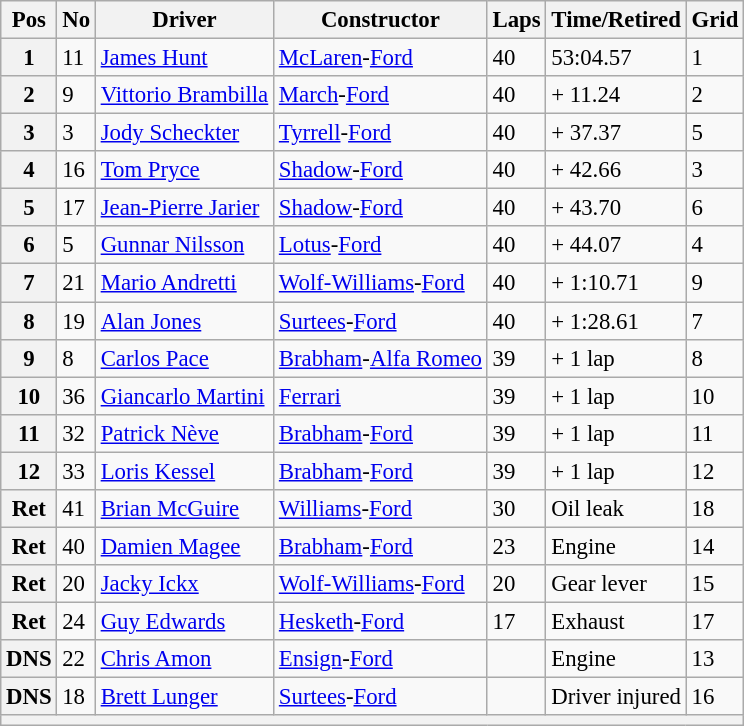<table class="wikitable" style="font-size: 95%;">
<tr>
<th>Pos</th>
<th>No</th>
<th>Driver</th>
<th>Constructor</th>
<th>Laps</th>
<th>Time/Retired</th>
<th>Grid</th>
</tr>
<tr>
<th>1</th>
<td>11</td>
<td> <a href='#'>James Hunt</a></td>
<td><a href='#'>McLaren</a>-<a href='#'>Ford</a></td>
<td>40</td>
<td>53:04.57</td>
<td>1</td>
</tr>
<tr>
<th>2</th>
<td>9</td>
<td> <a href='#'>Vittorio Brambilla</a></td>
<td><a href='#'>March</a>-<a href='#'>Ford</a></td>
<td>40</td>
<td>+ 11.24</td>
<td>2</td>
</tr>
<tr>
<th>3</th>
<td>3</td>
<td> <a href='#'>Jody Scheckter</a></td>
<td><a href='#'>Tyrrell</a>-<a href='#'>Ford</a></td>
<td>40</td>
<td>+ 37.37</td>
<td>5</td>
</tr>
<tr>
<th>4</th>
<td>16</td>
<td> <a href='#'>Tom Pryce</a></td>
<td><a href='#'>Shadow</a>-<a href='#'>Ford</a></td>
<td>40</td>
<td>+ 42.66</td>
<td>3</td>
</tr>
<tr>
<th>5</th>
<td>17</td>
<td> <a href='#'>Jean-Pierre Jarier</a></td>
<td><a href='#'>Shadow</a>-<a href='#'>Ford</a></td>
<td>40</td>
<td>+ 43.70</td>
<td>6</td>
</tr>
<tr>
<th>6</th>
<td>5</td>
<td> <a href='#'>Gunnar Nilsson</a></td>
<td><a href='#'>Lotus</a>-<a href='#'>Ford</a></td>
<td>40</td>
<td>+ 44.07</td>
<td>4</td>
</tr>
<tr>
<th>7</th>
<td>21</td>
<td> <a href='#'>Mario Andretti</a></td>
<td><a href='#'>Wolf-Williams</a>-<a href='#'>Ford</a></td>
<td>40</td>
<td>+ 1:10.71</td>
<td>9</td>
</tr>
<tr>
<th>8</th>
<td>19</td>
<td> <a href='#'>Alan Jones</a></td>
<td><a href='#'>Surtees</a>-<a href='#'>Ford</a></td>
<td>40</td>
<td>+ 1:28.61</td>
<td>7</td>
</tr>
<tr>
<th>9</th>
<td>8</td>
<td> <a href='#'>Carlos Pace</a></td>
<td><a href='#'>Brabham</a>-<a href='#'>Alfa Romeo</a></td>
<td>39</td>
<td>+ 1 lap</td>
<td>8</td>
</tr>
<tr>
<th>10</th>
<td>36</td>
<td> <a href='#'>Giancarlo Martini</a></td>
<td><a href='#'>Ferrari</a></td>
<td>39</td>
<td>+ 1 lap</td>
<td>10</td>
</tr>
<tr>
<th>11</th>
<td>32</td>
<td> <a href='#'>Patrick Nève</a></td>
<td><a href='#'>Brabham</a>-<a href='#'>Ford</a></td>
<td>39</td>
<td>+ 1 lap</td>
<td>11</td>
</tr>
<tr>
<th>12</th>
<td>33</td>
<td> <a href='#'>Loris Kessel</a></td>
<td><a href='#'>Brabham</a>-<a href='#'>Ford</a></td>
<td>39</td>
<td>+ 1 lap</td>
<td>12</td>
</tr>
<tr>
<th>Ret</th>
<td>41</td>
<td> <a href='#'>Brian McGuire</a></td>
<td><a href='#'>Williams</a>-<a href='#'>Ford</a></td>
<td>30</td>
<td>Oil leak</td>
<td>18</td>
</tr>
<tr>
<th>Ret</th>
<td>40</td>
<td> <a href='#'>Damien Magee</a></td>
<td><a href='#'>Brabham</a>-<a href='#'>Ford</a></td>
<td>23</td>
<td>Engine</td>
<td>14</td>
</tr>
<tr>
<th>Ret</th>
<td>20</td>
<td> <a href='#'>Jacky Ickx</a></td>
<td><a href='#'>Wolf-Williams</a>-<a href='#'>Ford</a></td>
<td>20</td>
<td>Gear lever</td>
<td>15</td>
</tr>
<tr>
<th>Ret</th>
<td>24</td>
<td> <a href='#'>Guy Edwards</a></td>
<td><a href='#'>Hesketh</a>-<a href='#'>Ford</a></td>
<td>17</td>
<td>Exhaust</td>
<td>17</td>
</tr>
<tr>
<th>DNS</th>
<td>22</td>
<td> <a href='#'>Chris Amon</a></td>
<td><a href='#'>Ensign</a>-<a href='#'>Ford</a></td>
<td></td>
<td>Engine</td>
<td>13</td>
</tr>
<tr>
<th>DNS</th>
<td>18</td>
<td> <a href='#'>Brett Lunger</a></td>
<td><a href='#'>Surtees</a>-<a href='#'>Ford</a></td>
<td></td>
<td>Driver injured</td>
<td>16</td>
</tr>
<tr>
<th colspan="7"></th>
</tr>
</table>
